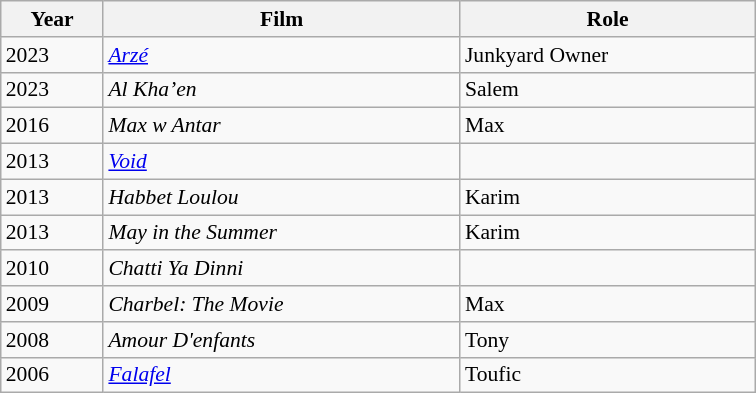<table class="wikitable" style="font-size: 90%; width:35em;">
<tr>
<th>Year</th>
<th>Film</th>
<th>Role</th>
</tr>
<tr>
<td>2023</td>
<td><em><a href='#'>Arzé</a></em></td>
<td>Junkyard Owner</td>
</tr>
<tr>
<td>2023</td>
<td><em>Al Kha’en</em></td>
<td>Salem</td>
</tr>
<tr>
<td>2016</td>
<td><em>Max w Antar</em></td>
<td>Max</td>
</tr>
<tr>
<td>2013</td>
<td><em><a href='#'>Void</a></em></td>
<td></td>
</tr>
<tr>
<td>2013</td>
<td><em>Habbet Loulou</em></td>
<td>Karim</td>
</tr>
<tr>
<td>2013</td>
<td><em>May in the Summer</em></td>
<td>Karim</td>
</tr>
<tr>
<td>2010</td>
<td><em>Chatti Ya Dinni</em></td>
</tr>
<tr>
<td>2009</td>
<td><em>Charbel: The Movie</em></td>
<td>Max</td>
</tr>
<tr>
<td>2008</td>
<td><em>Amour D'enfants</em></td>
<td>Tony</td>
</tr>
<tr>
<td>2006</td>
<td><em><a href='#'>Falafel</a></em></td>
<td>Toufic</td>
</tr>
</table>
